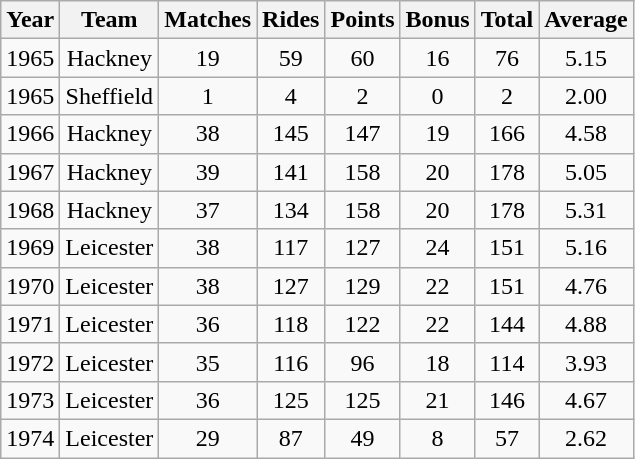<table class="wikitable" style="text-align:center;">
<tr>
<th>Year</th>
<th>Team</th>
<th>Matches</th>
<th>Rides</th>
<th>Points</th>
<th>Bonus</th>
<th>Total</th>
<th>Average</th>
</tr>
<tr>
<td>1965</td>
<td>Hackney</td>
<td>19</td>
<td>59</td>
<td>60</td>
<td>16</td>
<td>76</td>
<td>5.15</td>
</tr>
<tr>
<td>1965</td>
<td>Sheffield</td>
<td>1</td>
<td>4</td>
<td>2</td>
<td>0</td>
<td>2</td>
<td>2.00</td>
</tr>
<tr>
<td>1966</td>
<td>Hackney</td>
<td>38</td>
<td>145</td>
<td>147</td>
<td>19</td>
<td>166</td>
<td>4.58</td>
</tr>
<tr>
<td>1967</td>
<td>Hackney</td>
<td>39</td>
<td>141</td>
<td>158</td>
<td>20</td>
<td>178</td>
<td>5.05</td>
</tr>
<tr>
<td>1968</td>
<td>Hackney</td>
<td>37</td>
<td>134</td>
<td>158</td>
<td>20</td>
<td>178</td>
<td>5.31</td>
</tr>
<tr>
<td>1969</td>
<td>Leicester</td>
<td>38</td>
<td>117</td>
<td>127</td>
<td>24</td>
<td>151</td>
<td>5.16</td>
</tr>
<tr>
<td>1970</td>
<td>Leicester</td>
<td>38</td>
<td>127</td>
<td>129</td>
<td>22</td>
<td>151</td>
<td>4.76</td>
</tr>
<tr>
<td>1971</td>
<td>Leicester</td>
<td>36</td>
<td>118</td>
<td>122</td>
<td>22</td>
<td>144</td>
<td>4.88</td>
</tr>
<tr>
<td>1972</td>
<td>Leicester</td>
<td>35</td>
<td>116</td>
<td>96</td>
<td>18</td>
<td>114</td>
<td>3.93</td>
</tr>
<tr>
<td>1973</td>
<td>Leicester</td>
<td>36</td>
<td>125</td>
<td>125</td>
<td>21</td>
<td>146</td>
<td>4.67</td>
</tr>
<tr>
<td>1974</td>
<td>Leicester</td>
<td>29</td>
<td>87</td>
<td>49</td>
<td>8</td>
<td>57</td>
<td>2.62</td>
</tr>
</table>
